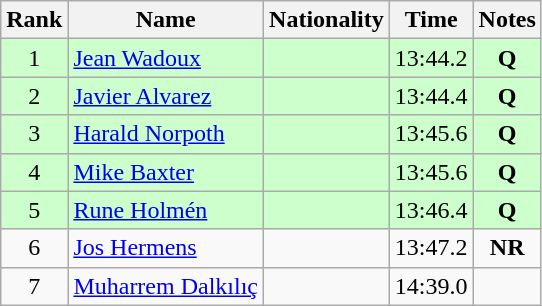<table class="wikitable sortable" style="text-align:center">
<tr>
<th>Rank</th>
<th>Name</th>
<th>Nationality</th>
<th>Time</th>
<th>Notes</th>
</tr>
<tr bgcolor=ccffcc>
<td>1</td>
<td align=left><a href='#'>Jean Wadoux</a></td>
<td align=left></td>
<td>13:44.2</td>
<td><strong>Q</strong></td>
</tr>
<tr bgcolor=ccffcc>
<td>2</td>
<td align=left><a href='#'>Javier Alvarez</a></td>
<td align=left></td>
<td>13:44.4</td>
<td><strong>Q</strong></td>
</tr>
<tr bgcolor=ccffcc>
<td>3</td>
<td align=left><a href='#'>Harald Norpoth</a></td>
<td align=left></td>
<td>13:45.6</td>
<td><strong>Q</strong></td>
</tr>
<tr bgcolor=ccffcc>
<td>4</td>
<td align=left><a href='#'>Mike Baxter</a></td>
<td align=left></td>
<td>13:45.6</td>
<td><strong>Q</strong></td>
</tr>
<tr bgcolor=ccffcc>
<td>5</td>
<td align=left><a href='#'>Rune Holmén</a></td>
<td align=left></td>
<td>13:46.4</td>
<td><strong>Q</strong></td>
</tr>
<tr>
<td>6</td>
<td align=left><a href='#'>Jos Hermens</a></td>
<td align=left></td>
<td>13:47.2</td>
<td><strong>NR</strong></td>
</tr>
<tr>
<td>7</td>
<td align=left><a href='#'>Muharrem Dalkılıç</a></td>
<td align=left></td>
<td>14:39.0</td>
<td></td>
</tr>
</table>
